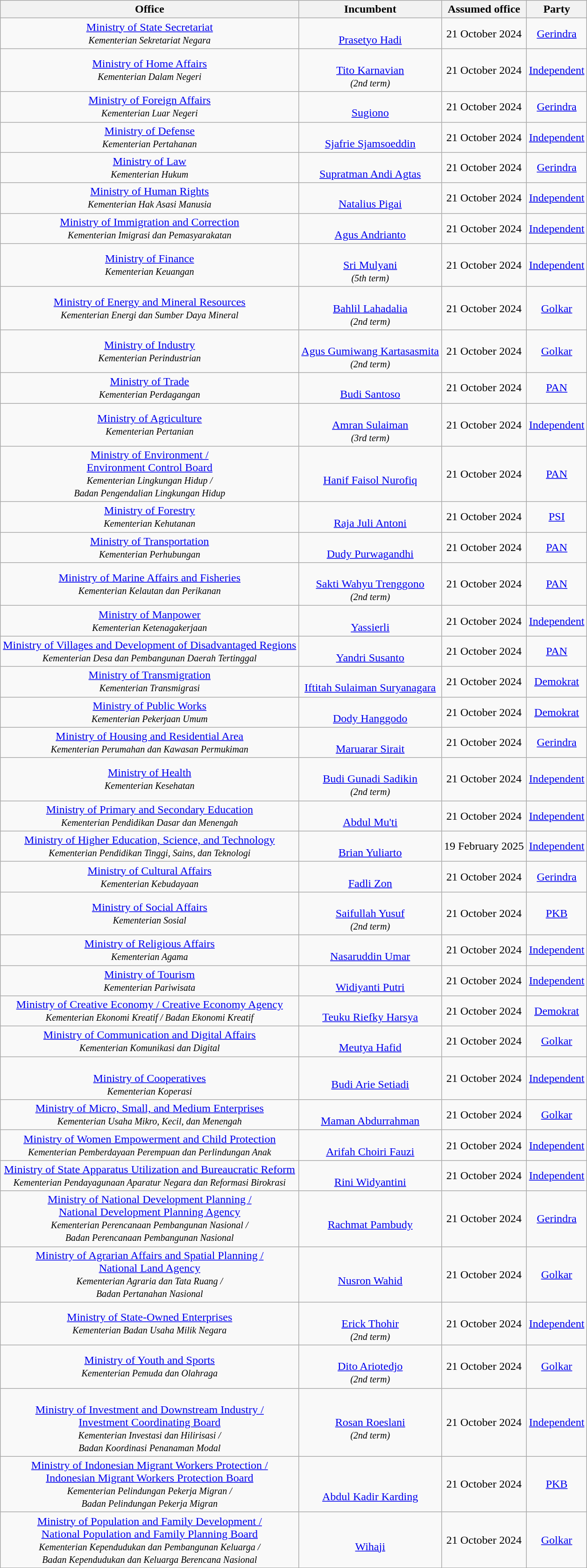<table class="wikitable" style="text-align:center">
<tr>
<th>Office</th>
<th>Incumbent</th>
<th>Assumed office</th>
<th>Party</th>
</tr>
<tr>
<td><a href='#'>Ministry of State Secretariat</a><br><small><em>Kementerian Sekretariat Negara</em></small></td>
<td><br><a href='#'>Prasetyo Hadi</a></td>
<td>21 October 2024</td>
<td><a href='#'>Gerindra</a></td>
</tr>
<tr>
<td><a href='#'>Ministry of Home Affairs</a><br><small><em>Kementerian Dalam Negeri</em></small></td>
<td><br><a href='#'>Tito Karnavian</a><br><small><em>(2nd term)</em></small></td>
<td>21 October 2024</td>
<td><a href='#'>Independent</a></td>
</tr>
<tr>
<td><a href='#'>Ministry of Foreign Affairs</a><br><small><em>Kementerian Luar Negeri</em></small></td>
<td><br><a href='#'>Sugiono</a></td>
<td>21 October 2024</td>
<td><a href='#'>Gerindra</a></td>
</tr>
<tr>
<td><a href='#'>Ministry of Defense</a><br><small><em>Kementerian Pertahanan</em></small></td>
<td><br><a href='#'>Sjafrie Sjamsoeddin</a></td>
<td>21 October 2024</td>
<td><a href='#'>Independent</a></td>
</tr>
<tr>
<td><a href='#'>Ministry of Law</a><br><small><em>Kementerian Hukum</em></small></td>
<td><br><a href='#'>Supratman Andi Agtas</a></td>
<td>21 October 2024</td>
<td><a href='#'>Gerindra</a></td>
</tr>
<tr>
<td><a href='#'>Ministry of Human Rights</a><br><small><em>Kementerian Hak Asasi Manusia</em></small></td>
<td><br><a href='#'>Natalius Pigai</a></td>
<td>21 October 2024</td>
<td><a href='#'>Independent</a></td>
</tr>
<tr>
<td><a href='#'>Ministry of Immigration and Correction</a><br><small><em>Kementerian Imigrasi dan Pemasyarakatan</em></small></td>
<td><br><a href='#'>Agus Andrianto</a></td>
<td>21 October 2024</td>
<td><a href='#'>Independent</a></td>
</tr>
<tr>
<td><a href='#'>Ministry of Finance</a><br><small><em>Kementerian Keuangan</em></small></td>
<td><br><a href='#'>Sri Mulyani</a><br><small><em>(5th term)</em></small></td>
<td>21 October 2024</td>
<td><a href='#'>Independent</a></td>
</tr>
<tr>
<td><a href='#'>Ministry of Energy and Mineral Resources</a><br><small><em>Kementerian Energi dan Sumber Daya Mineral</em></small></td>
<td><br><a href='#'>Bahlil Lahadalia</a><br><small><em>(2nd term)</em></small></td>
<td>21 October 2024</td>
<td><a href='#'>Golkar</a></td>
</tr>
<tr>
<td><a href='#'>Ministry of Industry</a><br><small><em>Kementerian Perindustrian</em></small></td>
<td><br><a href='#'>Agus Gumiwang Kartasasmita</a><br><small><em>(2nd term)</em></small></td>
<td>21 October 2024</td>
<td><a href='#'>Golkar</a></td>
</tr>
<tr>
<td><a href='#'>Ministry of Trade</a><br><small><em>Kementerian Perdagangan</em></small></td>
<td><br><a href='#'>Budi Santoso</a></td>
<td>21 October 2024</td>
<td><a href='#'>PAN</a></td>
</tr>
<tr>
<td><a href='#'>Ministry of Agriculture</a><br><small><em>Kementerian Pertanian</em></small></td>
<td><br><a href='#'>Amran Sulaiman</a><br><small><em>(3rd term)</em></small></td>
<td>21 October 2024</td>
<td><a href='#'>Independent</a></td>
</tr>
<tr>
<td><a href='#'>Ministry of Environment /<br> Environment Control Board</a><br><small><em>Kementerian Lingkungan Hidup /<br> Badan Pengendalian Lingkungan Hidup</em></small></td>
<td><br><a href='#'>Hanif Faisol Nurofiq</a></td>
<td>21 October 2024</td>
<td><a href='#'>PAN</a></td>
</tr>
<tr>
<td><a href='#'>Ministry of Forestry</a><br><small><em>Kementerian Kehutanan</em></small></td>
<td><br><a href='#'>Raja Juli Antoni</a></td>
<td>21 October 2024</td>
<td><a href='#'>PSI</a></td>
</tr>
<tr>
<td><a href='#'>Ministry of Transportation</a><br><small><em>Kementerian Perhubungan</em></small></td>
<td><br><a href='#'>Dudy Purwagandhi</a></td>
<td>21 October 2024</td>
<td><a href='#'>PAN</a></td>
</tr>
<tr>
<td><a href='#'>Ministry of Marine Affairs and Fisheries</a><br><small><em>Kementerian Kelautan dan Perikanan</em></small></td>
<td><br><a href='#'>Sakti Wahyu Trenggono</a><br><small><em>(2nd term)</em></small></td>
<td>21 October 2024</td>
<td><a href='#'>PAN</a></td>
</tr>
<tr>
<td><a href='#'>Ministry of Manpower</a><br><small><em>Kementerian Ketenagakerjaan</em></small></td>
<td><br><a href='#'>Yassierli</a></td>
<td>21 October 2024</td>
<td><a href='#'>Independent</a></td>
</tr>
<tr>
<td><a href='#'>Ministry of Villages and Development of Disadvantaged Regions</a><br><small><em>Kementerian Desa dan Pembangunan Daerah Tertinggal</em></small></td>
<td><br><a href='#'>Yandri Susanto</a></td>
<td>21 October 2024</td>
<td><a href='#'>PAN</a></td>
</tr>
<tr>
<td><a href='#'>Ministry of Transmigration</a><br><small><em>Kementerian Transmigrasi</em></small></td>
<td><br><a href='#'>Iftitah Sulaiman Suryanagara</a></td>
<td>21 October 2024</td>
<td><a href='#'>Demokrat</a></td>
</tr>
<tr>
<td><a href='#'>Ministry of Public Works</a><br><small><em>Kementerian Pekerjaan Umum</em></small></td>
<td><br><a href='#'>Dody Hanggodo</a></td>
<td>21 October 2024</td>
<td><a href='#'>Demokrat</a></td>
</tr>
<tr>
<td><a href='#'>Ministry of Housing and Residential Area</a><br><small><em>Kementerian Perumahan dan Kawasan Permukiman</em></small></td>
<td><br><a href='#'>Maruarar Sirait</a></td>
<td>21 October 2024</td>
<td><a href='#'>Gerindra</a></td>
</tr>
<tr>
<td><a href='#'>Ministry of Health</a><br><small><em>Kementerian Kesehatan</em></small></td>
<td><br><a href='#'>Budi Gunadi Sadikin</a><br><small><em>(2nd term)</em></small></td>
<td>21 October 2024</td>
<td><a href='#'>Independent</a></td>
</tr>
<tr>
<td><a href='#'>Ministry of Primary and Secondary Education</a><br><small><em>Kementerian Pendidikan Dasar dan Menengah</em></small></td>
<td><br><a href='#'>Abdul Mu'ti</a></td>
<td>21 October 2024</td>
<td><a href='#'>Independent</a></td>
</tr>
<tr>
<td><a href='#'>Ministry of Higher Education, Science, and Technology</a><br><small><em>Kementerian Pendidikan Tinggi, Sains, dan Teknologi</em></small><br></td>
<td><br><a href='#'>Brian Yuliarto</a></td>
<td>19 February 2025</td>
<td><a href='#'>Independent</a></td>
</tr>
<tr>
<td><a href='#'>Ministry of Cultural Affairs</a><br><small><em>Kementerian Kebudayaan</em></small></td>
<td><br><a href='#'>Fadli Zon</a></td>
<td>21 October 2024</td>
<td><a href='#'>Gerindra</a></td>
</tr>
<tr>
<td><a href='#'>Ministry of Social Affairs</a><br><small><em>Kementerian Sosial</em></small></td>
<td><br><a href='#'>Saifullah Yusuf</a><br><small><em>(2nd term)</em></small></td>
<td>21 October 2024</td>
<td><a href='#'>PKB</a></td>
</tr>
<tr>
<td><a href='#'>Ministry of Religious Affairs</a><br><small><em>Kementerian Agama</em></small></td>
<td><br><a href='#'>Nasaruddin Umar</a></td>
<td>21 October 2024</td>
<td><a href='#'>Independent</a></td>
</tr>
<tr>
<td><a href='#'>Ministry of Tourism</a><br><small><em>Kementerian Pariwisata</em></small></td>
<td><br><a href='#'>Widiyanti Putri</a></td>
<td>21 October 2024</td>
<td><a href='#'>Independent</a></td>
</tr>
<tr>
<td><a href='#'>Ministry of Creative Economy / Creative Economy Agency</a><br><small><em>Kementerian Ekonomi Kreatif / Badan Ekonomi Kreatif</em></small></td>
<td><br><a href='#'>Teuku Riefky Harsya</a></td>
<td>21 October 2024</td>
<td><a href='#'>Demokrat</a></td>
</tr>
<tr>
<td><a href='#'>Ministry of Communication and Digital Affairs</a><br><small><em>Kementerian Komunikasi dan Digital</em></small></td>
<td><br><a href='#'>Meutya Hafid</a></td>
<td>21 October 2024</td>
<td><a href='#'>Golkar</a></td>
</tr>
<tr>
<td><br><a href='#'>Ministry of Cooperatives</a><br><small><em>Kementerian Koperasi</em></small></td>
<td><br><a href='#'>Budi Arie Setiadi</a></td>
<td>21 October 2024</td>
<td><a href='#'>Independent</a></td>
</tr>
<tr>
<td><a href='#'>Ministry of Micro, Small, and Medium Enterprises</a><br><small><em>Kementerian Usaha Mikro, Kecil, dan Menengah</em></small></td>
<td><br><a href='#'>Maman Abdurrahman</a></td>
<td>21 October 2024</td>
<td><a href='#'>Golkar</a></td>
</tr>
<tr>
<td><a href='#'>Ministry of Women Empowerment and Child Protection</a><br><small><em>Kementerian Pemberdayaan Perempuan dan Perlindungan Anak</em></small></td>
<td><br><a href='#'>Arifah Choiri Fauzi</a></td>
<td>21 October 2024</td>
<td><a href='#'>Independent</a></td>
</tr>
<tr>
<td><a href='#'>Ministry of State Apparatus Utilization and Bureaucratic Reform</a> <br><small><em>Kementerian Pendayagunaan Aparatur Negara dan Reformasi Birokrasi</em> </small></td>
<td><br><a href='#'>Rini Widyantini</a></td>
<td>21 October 2024</td>
<td><a href='#'>Independent</a></td>
</tr>
<tr>
<td><a href='#'>Ministry of National Development Planning /<br> National Development Planning Agency</a><br><small><em>Kementerian Perencanaan Pembangunan Nasional /<br> Badan Perencanaan Pembangunan Nasional</em></small></td>
<td><br><a href='#'>Rachmat Pambudy</a></td>
<td>21 October 2024</td>
<td><a href='#'>Gerindra</a></td>
</tr>
<tr>
<td><a href='#'>Ministry of Agrarian Affairs and Spatial Planning /<br> National Land Agency</a><br><small><em>Kementerian Agraria dan Tata Ruang /<br> Badan Pertanahan Nasional</em> </small></td>
<td><br><a href='#'>Nusron Wahid</a></td>
<td>21 October 2024</td>
<td><a href='#'>Golkar</a></td>
</tr>
<tr>
<td><a href='#'>Ministry of State-Owned Enterprises</a><br><small><em>Kementerian Badan Usaha Milik Negara</em></small></td>
<td><br><a href='#'>Erick Thohir</a><br><small><em>(2nd term)</em></small></td>
<td>21 October 2024</td>
<td><a href='#'>Independent</a></td>
</tr>
<tr>
<td><a href='#'>Ministry of Youth and Sports</a><br><small><em>Kementerian Pemuda dan Olahraga</em></small></td>
<td><br><a href='#'>Dito Ariotedjo</a><br><small><em>(2nd term)</em></small></td>
<td>21 October 2024</td>
<td><a href='#'>Golkar</a></td>
</tr>
<tr>
<td><br><a href='#'>Ministry of Investment and Downstream Industry /<br> Investment Coordinating Board</a><br><small><em>Kementerian Investasi dan Hilirisasi /<br> Badan Koordinasi Penanaman Modal</em></small></td>
<td><br><a href='#'>Rosan Roeslani</a><br><small><em>(2nd term)</em></small></td>
<td>21 October 2024</td>
<td><a href='#'>Independent</a></td>
</tr>
<tr>
<td><a href='#'>Ministry of Indonesian Migrant Workers Protection /<br> Indonesian Migrant Workers Protection Board</a><br><small><em>Kementerian Pelindungan Pekerja Migran / <br>Badan Pelindungan Pekerja Migran</em></small></td>
<td><br><br><a href='#'>Abdul Kadir Karding</a></td>
<td>21 October 2024</td>
<td><a href='#'>PKB</a></td>
</tr>
<tr>
<td><a href='#'>Ministry of Population and Family Development /<br> National Population and Family Planning Board</a><br><small><em>Kementerian Kependudukan dan Pembangunan Keluarga /<br> Badan Kependudukan dan Keluarga Berencana Nasional</em></small></td>
<td><br><a href='#'>Wihaji</a></td>
<td>21 October 2024</td>
<td><a href='#'>Golkar</a></td>
</tr>
<tr>
</tr>
</table>
